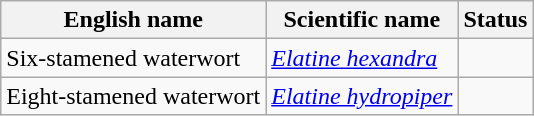<table class="wikitable" |>
<tr>
<th>English name</th>
<th>Scientific name</th>
<th>Status</th>
</tr>
<tr>
<td>Six-stamened waterwort</td>
<td><em><a href='#'>Elatine hexandra</a></em></td>
<td></td>
</tr>
<tr>
<td>Eight-stamened waterwort</td>
<td><em><a href='#'>Elatine hydropiper</a></em></td>
<td></td>
</tr>
</table>
